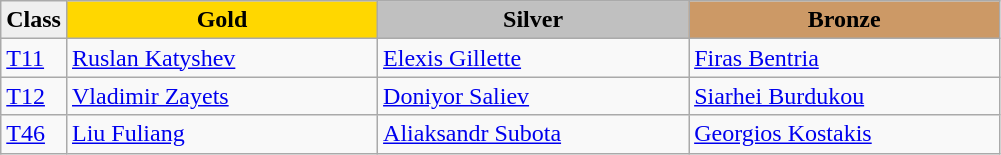<table class="wikitable" style="text-align:left">
<tr align="center">
<td bgcolor=efefef><strong>Class</strong></td>
<td width=200 bgcolor=gold><strong>Gold</strong></td>
<td width=200 bgcolor=silver><strong>Silver</strong></td>
<td width=200 bgcolor=CC9966><strong>Bronze</strong></td>
</tr>
<tr>
<td><a href='#'>T11</a></td>
<td><a href='#'>Ruslan Katyshev</a><br></td>
<td><a href='#'>Elexis Gillette</a><br></td>
<td><a href='#'>Firas Bentria</a><br></td>
</tr>
<tr>
<td><a href='#'>T12</a></td>
<td><a href='#'>Vladimir Zayets</a><br></td>
<td><a href='#'>Doniyor Saliev</a><br></td>
<td><a href='#'>Siarhei Burdukou</a><br></td>
</tr>
<tr>
<td rowspan="2"><a href='#'>T46</a></td>
<td><a href='#'>Liu Fuliang</a><br></td>
<td><a href='#'>Aliaksandr Subota</a><br></td>
<td><a href='#'>Georgios Kostakis</a><br></td>
</tr>
</table>
